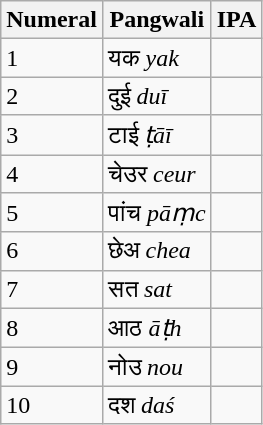<table class="wikitable">
<tr>
<th>Numeral</th>
<th>Pangwali</th>
<th>IPA</th>
</tr>
<tr>
<td>1</td>
<td>यक <em>yak</em></td>
<td></td>
</tr>
<tr>
<td>2</td>
<td>दुई <em>duī</em></td>
<td></td>
</tr>
<tr>
<td>3</td>
<td>टाई <em>ṭāī</em></td>
<td></td>
</tr>
<tr>
<td>4</td>
<td>चेउर <em>ceur</em></td>
<td></td>
</tr>
<tr>
<td>5</td>
<td>पांच <em>pāṃc</em></td>
<td></td>
</tr>
<tr>
<td>6</td>
<td>छेअ <em>chea</em></td>
<td></td>
</tr>
<tr>
<td>7</td>
<td>सत <em>sat</em></td>
<td></td>
</tr>
<tr>
<td>8</td>
<td>आठ <em>āṭh</em></td>
<td></td>
</tr>
<tr>
<td>9</td>
<td>नोउ <em>nou</em></td>
<td></td>
</tr>
<tr>
<td>10</td>
<td>दश <em>daś</em></td>
<td></td>
</tr>
</table>
